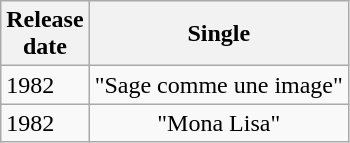<table class="wikitable">
<tr style="background:#ebf5ff;">
<th align="left">Release<br>date</th>
<th align="left">Single</th>
</tr>
<tr>
<td align="left">1982</td>
<td style="text-align:center;">"Sage comme une image"</td>
</tr>
<tr>
<td align="left">1982</td>
<td style="text-align:center;">"Mona Lisa"</td>
</tr>
</table>
